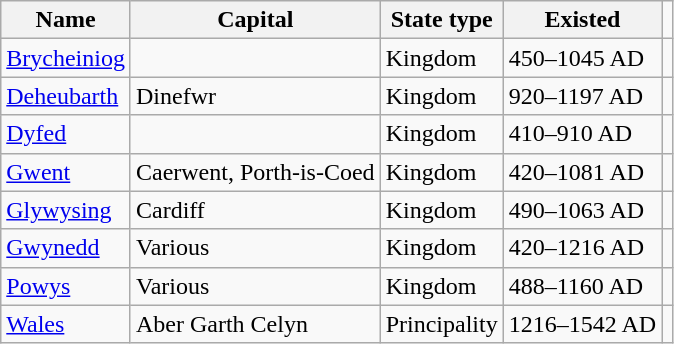<table class="wikitable sortable" border="1">
<tr>
<th>Name</th>
<th>Capital</th>
<th>State type</th>
<th>Existed</th>
</tr>
<tr>
<td><a href='#'>Brycheiniog</a></td>
<td></td>
<td>Kingdom</td>
<td>450–1045 AD</td>
<td></td>
</tr>
<tr>
<td><a href='#'>Deheubarth</a></td>
<td>Dinefwr</td>
<td>Kingdom</td>
<td>920–1197 AD</td>
<td></td>
</tr>
<tr>
<td><a href='#'>Dyfed</a></td>
<td></td>
<td>Kingdom</td>
<td>410–910 AD</td>
<td></td>
</tr>
<tr>
<td><a href='#'>Gwent</a></td>
<td>Caerwent, Porth-is-Coed</td>
<td>Kingdom</td>
<td>420–1081 AD</td>
<td></td>
</tr>
<tr>
<td><a href='#'>Glywysing</a></td>
<td>Cardiff</td>
<td>Kingdom</td>
<td>490–1063 AD</td>
<td></td>
</tr>
<tr>
<td><a href='#'>Gwynedd</a></td>
<td>Various</td>
<td>Kingdom</td>
<td>420–1216 AD</td>
<td></td>
</tr>
<tr>
<td><a href='#'>Powys</a></td>
<td>Various</td>
<td>Kingdom</td>
<td>488–1160 AD</td>
<td></td>
</tr>
<tr>
<td><a href='#'>Wales</a></td>
<td>Aber Garth Celyn</td>
<td>Principality</td>
<td>1216–1542 AD</td>
<td></td>
</tr>
</table>
